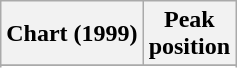<table class="wikitable sortable plainrowheaders" style="text-align:center">
<tr>
<th>Chart (1999)</th>
<th>Peak<br>position</th>
</tr>
<tr>
</tr>
<tr>
</tr>
</table>
